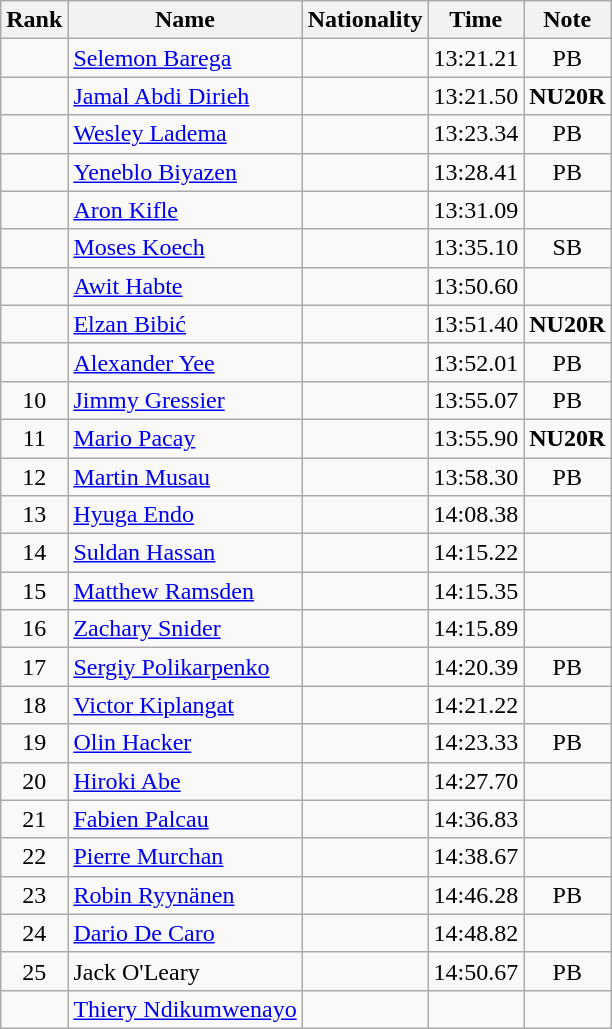<table class="wikitable sortable" style="text-align:center">
<tr>
<th>Rank</th>
<th>Name</th>
<th>Nationality</th>
<th>Time</th>
<th>Note</th>
</tr>
<tr>
<td></td>
<td align=left><a href='#'>Selemon Barega</a></td>
<td align=left></td>
<td>13:21.21</td>
<td>PB</td>
</tr>
<tr>
<td></td>
<td align=left><a href='#'>Jamal Abdi Dirieh</a></td>
<td align=left></td>
<td>13:21.50</td>
<td><strong>NU20R</strong></td>
</tr>
<tr>
<td></td>
<td align=left><a href='#'>Wesley Ladema</a></td>
<td align=left></td>
<td>13:23.34</td>
<td>PB</td>
</tr>
<tr>
<td></td>
<td align=left><a href='#'>Yeneblo Biyazen</a></td>
<td align=left></td>
<td>13:28.41</td>
<td>PB</td>
</tr>
<tr>
<td></td>
<td align=left><a href='#'>Aron Kifle</a></td>
<td align=left></td>
<td>13:31.09</td>
<td></td>
</tr>
<tr>
<td></td>
<td align=left><a href='#'>Moses Koech</a></td>
<td align=left></td>
<td>13:35.10</td>
<td>SB</td>
</tr>
<tr>
<td></td>
<td align=left><a href='#'>Awit Habte</a></td>
<td align=left></td>
<td>13:50.60</td>
<td></td>
</tr>
<tr>
<td></td>
<td align=left><a href='#'>Elzan Bibić</a></td>
<td align=left></td>
<td>13:51.40</td>
<td><strong>NU20R</strong></td>
</tr>
<tr>
<td></td>
<td align=left><a href='#'>Alexander Yee</a></td>
<td align=left></td>
<td>13:52.01</td>
<td>PB</td>
</tr>
<tr>
<td>10</td>
<td align=left><a href='#'>Jimmy Gressier</a></td>
<td align=left></td>
<td>13:55.07</td>
<td>PB</td>
</tr>
<tr>
<td>11</td>
<td align=left><a href='#'>Mario Pacay</a></td>
<td align=left></td>
<td>13:55.90</td>
<td><strong>NU20R</strong></td>
</tr>
<tr>
<td>12</td>
<td align=left><a href='#'>Martin Musau</a></td>
<td align=left></td>
<td>13:58.30</td>
<td>PB</td>
</tr>
<tr>
<td>13</td>
<td align=left><a href='#'>Hyuga Endo</a></td>
<td align=left></td>
<td>14:08.38</td>
<td></td>
</tr>
<tr>
<td>14</td>
<td align=left><a href='#'>Suldan Hassan</a></td>
<td align=left></td>
<td>14:15.22</td>
<td></td>
</tr>
<tr>
<td>15</td>
<td align=left><a href='#'>Matthew Ramsden</a></td>
<td align=left></td>
<td>14:15.35</td>
<td></td>
</tr>
<tr>
<td>16</td>
<td align=left><a href='#'>Zachary Snider</a></td>
<td align=left></td>
<td>14:15.89</td>
<td></td>
</tr>
<tr>
<td>17</td>
<td align=left><a href='#'>Sergiy Polikarpenko</a></td>
<td align=left></td>
<td>14:20.39</td>
<td>PB</td>
</tr>
<tr>
<td>18</td>
<td align=left><a href='#'>Victor Kiplangat</a></td>
<td align=left></td>
<td>14:21.22</td>
<td></td>
</tr>
<tr>
<td>19</td>
<td align=left><a href='#'>Olin Hacker</a></td>
<td align=left></td>
<td>14:23.33</td>
<td>PB</td>
</tr>
<tr>
<td>20</td>
<td align=left><a href='#'>Hiroki Abe</a></td>
<td align=left></td>
<td>14:27.70</td>
<td></td>
</tr>
<tr>
<td>21</td>
<td align=left><a href='#'>Fabien Palcau</a></td>
<td align=left></td>
<td>14:36.83</td>
<td></td>
</tr>
<tr>
<td>22</td>
<td align=left><a href='#'>Pierre Murchan</a></td>
<td align=left></td>
<td>14:38.67</td>
<td></td>
</tr>
<tr>
<td>23</td>
<td align=left><a href='#'>Robin Ryynänen</a></td>
<td align=left></td>
<td>14:46.28</td>
<td>PB</td>
</tr>
<tr>
<td>24</td>
<td align=left><a href='#'>Dario De Caro</a></td>
<td align=left></td>
<td>14:48.82</td>
<td></td>
</tr>
<tr>
<td>25</td>
<td align=left>Jack O'Leary</td>
<td align=left></td>
<td>14:50.67</td>
<td>PB</td>
</tr>
<tr>
<td></td>
<td align=left><a href='#'>Thiery Ndikumwenayo</a></td>
<td align=left></td>
<td></td>
<td></td>
</tr>
</table>
